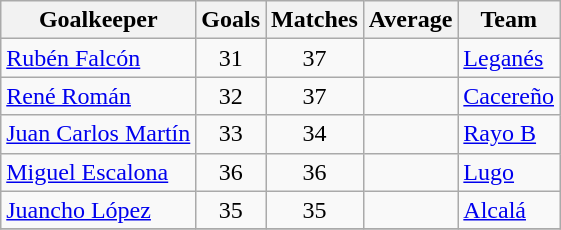<table class="wikitable sortable">
<tr>
<th>Goalkeeper</th>
<th>Goals</th>
<th>Matches</th>
<th>Average</th>
<th>Team</th>
</tr>
<tr>
<td> <a href='#'>Rubén Falcón</a></td>
<td align=center>31</td>
<td align=center>37</td>
<td align=center></td>
<td><a href='#'>Leganés</a></td>
</tr>
<tr>
<td> <a href='#'>René Román</a></td>
<td align=center>32</td>
<td align=center>37</td>
<td align=center></td>
<td><a href='#'>Cacereño</a></td>
</tr>
<tr>
<td> <a href='#'>Juan Carlos Martín</a></td>
<td align=center>33</td>
<td align=center>34</td>
<td align=center></td>
<td><a href='#'>Rayo B</a></td>
</tr>
<tr>
<td> <a href='#'>Miguel Escalona</a></td>
<td align=center>36</td>
<td align=center>36</td>
<td align=center></td>
<td><a href='#'>Lugo</a></td>
</tr>
<tr>
<td> <a href='#'>Juancho López</a></td>
<td align=center>35</td>
<td align=center>35</td>
<td align=center></td>
<td><a href='#'>Alcalá</a></td>
</tr>
<tr>
</tr>
</table>
